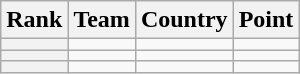<table class="wikitable sortable">
<tr>
<th>Rank</th>
<th>Team</th>
<th>Country</th>
<th>Point</th>
</tr>
<tr>
<th></th>
<td></td>
<td></td>
<td></td>
</tr>
<tr>
<th></th>
<td></td>
<td></td>
<td></td>
</tr>
<tr>
<th></th>
<td></td>
<td></td>
<td></td>
</tr>
</table>
